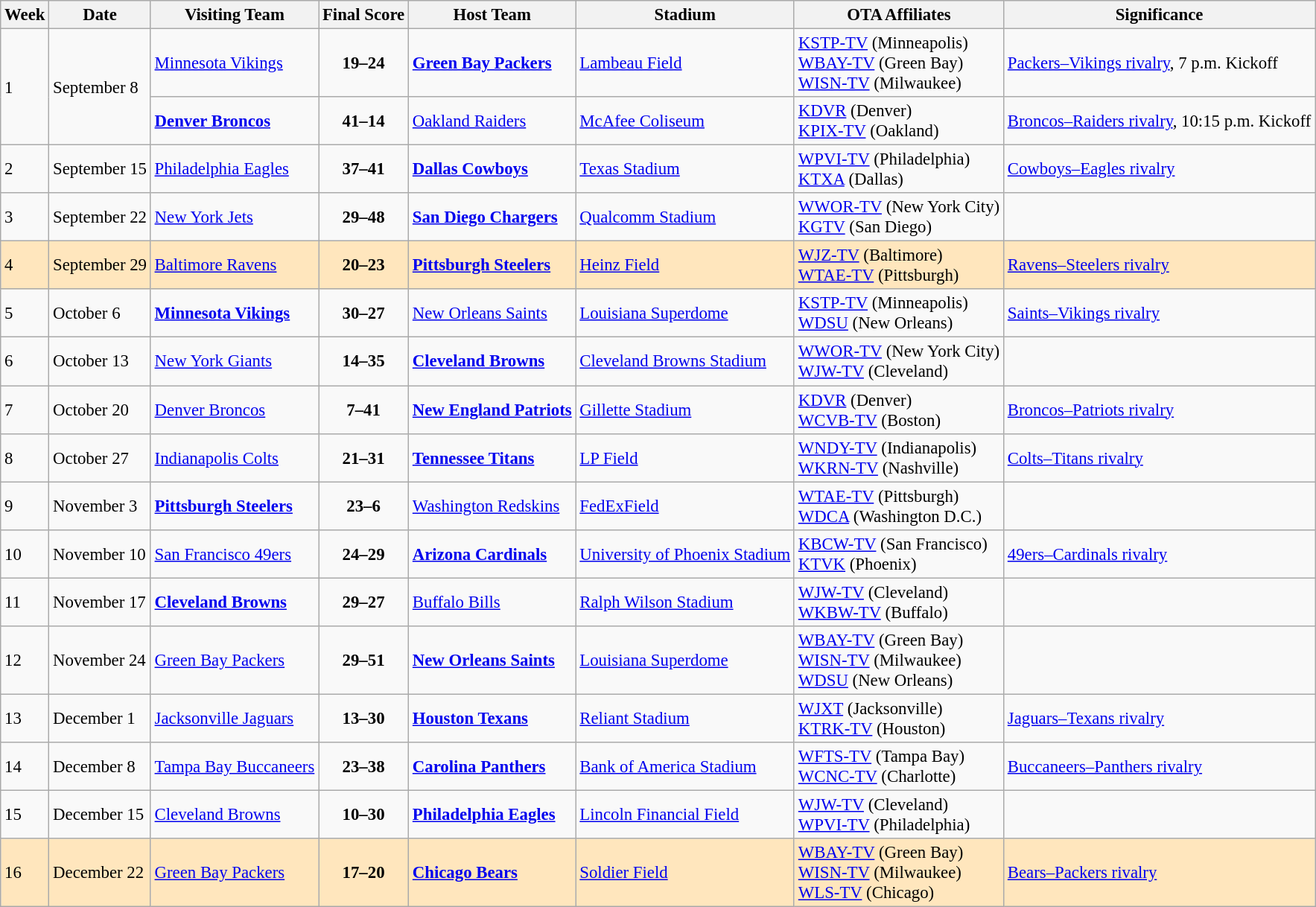<table class="wikitable" style="font-size: 95%;">
<tr>
<th>Week</th>
<th>Date</th>
<th>Visiting Team</th>
<th>Final Score</th>
<th>Host Team</th>
<th>Stadium</th>
<th>OTA Affiliates</th>
<th>Significance</th>
</tr>
<tr>
<td rowspan="2">1</td>
<td rowspan="2">September 8</td>
<td><a href='#'>Minnesota Vikings</a></td>
<td align=center><strong>19–24</strong></td>
<td><strong><a href='#'>Green Bay Packers</a></strong></td>
<td><a href='#'>Lambeau Field</a></td>
<td><a href='#'>KSTP-TV</a> (Minneapolis)<br><a href='#'>WBAY-TV</a> (Green Bay)<br><a href='#'>WISN-TV</a> (Milwaukee)</td>
<td><a href='#'>Packers–Vikings rivalry</a>, 7 p.m. Kickoff</td>
</tr>
<tr>
<td><strong><a href='#'>Denver Broncos</a></strong></td>
<td align="center"><strong>41–14</strong></td>
<td><a href='#'>Oakland Raiders</a></td>
<td><a href='#'>McAfee Coliseum</a></td>
<td><a href='#'>KDVR</a> (Denver)<br><a href='#'>KPIX-TV</a> (Oakland)</td>
<td><a href='#'>Broncos–Raiders rivalry</a>, 10:15 p.m. Kickoff</td>
</tr>
<tr>
<td>2</td>
<td>September 15</td>
<td><a href='#'>Philadelphia Eagles</a></td>
<td align="center"><strong>37–41</strong></td>
<td><strong><a href='#'>Dallas Cowboys</a></strong></td>
<td><a href='#'>Texas Stadium</a></td>
<td><a href='#'>WPVI-TV</a> (Philadelphia)<br><a href='#'>KTXA</a> (Dallas)</td>
<td><a href='#'>Cowboys–Eagles rivalry</a></td>
</tr>
<tr>
<td>3</td>
<td>September 22</td>
<td><a href='#'>New York Jets</a></td>
<td align=center><strong>29–48</strong></td>
<td><strong><a href='#'>San Diego Chargers</a></strong></td>
<td><a href='#'>Qualcomm Stadium</a></td>
<td><a href='#'>WWOR-TV</a> (New York City)<br><a href='#'>KGTV</a> (San Diego)</td>
<td></td>
</tr>
<tr bgcolor=FFE6BD>
<td>4</td>
<td>September 29</td>
<td><a href='#'>Baltimore Ravens</a></td>
<td align=center><strong>20–23</strong></td>
<td><strong><a href='#'>Pittsburgh Steelers</a></strong></td>
<td><a href='#'>Heinz Field</a></td>
<td><a href='#'>WJZ-TV</a> (Baltimore)<br><a href='#'>WTAE-TV</a> (Pittsburgh)</td>
<td><a href='#'>Ravens–Steelers rivalry</a></td>
</tr>
<tr>
<td>5</td>
<td>October 6</td>
<td><strong><a href='#'>Minnesota Vikings</a></strong></td>
<td align=center><strong>30–27</strong></td>
<td><a href='#'>New Orleans Saints</a></td>
<td><a href='#'>Louisiana Superdome</a></td>
<td><a href='#'>KSTP-TV</a> (Minneapolis)<br><a href='#'>WDSU</a> (New Orleans)</td>
<td><a href='#'>Saints–Vikings rivalry</a></td>
</tr>
<tr>
<td>6</td>
<td>October 13</td>
<td><a href='#'>New York Giants</a></td>
<td align=center><strong>14–35</strong></td>
<td><strong><a href='#'>Cleveland Browns</a></strong></td>
<td><a href='#'>Cleveland Browns Stadium</a></td>
<td><a href='#'>WWOR-TV</a> (New York City)<br><a href='#'>WJW-TV</a> (Cleveland)</td>
<td></td>
</tr>
<tr>
<td>7</td>
<td>October 20</td>
<td><a href='#'>Denver Broncos</a></td>
<td align=center><strong>7–41</strong></td>
<td><strong><a href='#'>New England Patriots</a></strong></td>
<td><a href='#'>Gillette Stadium</a></td>
<td><a href='#'>KDVR</a> (Denver)<br><a href='#'>WCVB-TV</a> (Boston)</td>
<td><a href='#'>Broncos–Patriots rivalry</a></td>
</tr>
<tr>
<td>8</td>
<td>October 27</td>
<td><a href='#'>Indianapolis Colts</a></td>
<td align=center><strong>21–31</strong></td>
<td><strong><a href='#'>Tennessee Titans</a></strong></td>
<td><a href='#'>LP Field</a></td>
<td><a href='#'>WNDY-TV</a> (Indianapolis)<br><a href='#'>WKRN-TV</a> (Nashville)</td>
<td><a href='#'>Colts–Titans rivalry</a></td>
</tr>
<tr>
<td>9</td>
<td>November 3</td>
<td><strong><a href='#'>Pittsburgh Steelers</a></strong></td>
<td align=center><strong>23–6</strong></td>
<td><a href='#'>Washington Redskins</a></td>
<td><a href='#'>FedExField</a></td>
<td><a href='#'>WTAE-TV</a> (Pittsburgh)<br><a href='#'>WDCA</a> (Washington D.C.)</td>
<td></td>
</tr>
<tr>
<td>10</td>
<td>November 10</td>
<td><a href='#'>San Francisco 49ers</a></td>
<td align=center><strong>24–29</strong></td>
<td><strong><a href='#'>Arizona Cardinals</a></strong></td>
<td><a href='#'>University of Phoenix Stadium</a></td>
<td><a href='#'>KBCW-TV</a> (San Francisco)<br><a href='#'>KTVK</a> (Phoenix)</td>
<td><a href='#'>49ers–Cardinals rivalry</a></td>
</tr>
<tr>
<td>11</td>
<td>November 17</td>
<td><strong><a href='#'>Cleveland Browns</a></strong></td>
<td align=center><strong>29–27</strong></td>
<td><a href='#'>Buffalo Bills</a></td>
<td><a href='#'>Ralph Wilson Stadium</a></td>
<td><a href='#'>WJW-TV</a> (Cleveland)<br><a href='#'>WKBW-TV</a> (Buffalo)</td>
<td></td>
</tr>
<tr>
<td>12</td>
<td>November 24</td>
<td><a href='#'>Green Bay Packers</a></td>
<td align=center><strong>29–51</strong></td>
<td><strong><a href='#'>New Orleans Saints</a></strong></td>
<td><a href='#'>Louisiana Superdome</a></td>
<td><a href='#'>WBAY-TV</a> (Green Bay)<br><a href='#'>WISN-TV</a> (Milwaukee)<br><a href='#'>WDSU</a> (New Orleans)</td>
<td></td>
</tr>
<tr>
<td>13</td>
<td>December 1</td>
<td><a href='#'>Jacksonville Jaguars</a></td>
<td align=center><strong>13–30</strong></td>
<td><strong><a href='#'>Houston Texans</a></strong></td>
<td><a href='#'>Reliant Stadium</a></td>
<td><a href='#'>WJXT</a> (Jacksonville)<br><a href='#'>KTRK-TV</a> (Houston)</td>
<td><a href='#'>Jaguars–Texans rivalry</a></td>
</tr>
<tr>
<td>14</td>
<td>December 8</td>
<td><a href='#'>Tampa Bay Buccaneers</a></td>
<td align=center><strong>23–38</strong></td>
<td><strong><a href='#'>Carolina Panthers</a></strong></td>
<td><a href='#'>Bank of America Stadium</a></td>
<td><a href='#'>WFTS-TV</a> (Tampa Bay)<br><a href='#'>WCNC-TV</a> (Charlotte)</td>
<td><a href='#'>Buccaneers–Panthers rivalry</a></td>
</tr>
<tr>
<td>15</td>
<td>December 15</td>
<td><a href='#'>Cleveland Browns</a></td>
<td align=center><strong>10–30</strong></td>
<td><strong><a href='#'>Philadelphia Eagles</a></strong></td>
<td><a href='#'>Lincoln Financial Field</a></td>
<td><a href='#'>WJW-TV</a> (Cleveland)<br><a href='#'>WPVI-TV</a> (Philadelphia)</td>
<td></td>
</tr>
<tr bgcolor=FFE6BD>
<td>16</td>
<td>December 22</td>
<td><a href='#'>Green Bay Packers</a></td>
<td align=center><strong>17–20</strong></td>
<td><strong><a href='#'>Chicago Bears</a></strong></td>
<td><a href='#'>Soldier Field</a></td>
<td><a href='#'>WBAY-TV</a> (Green Bay)<br><a href='#'>WISN-TV</a> (Milwaukee)<br><a href='#'>WLS-TV</a> (Chicago)</td>
<td><a href='#'>Bears–Packers rivalry</a></td>
</tr>
</table>
